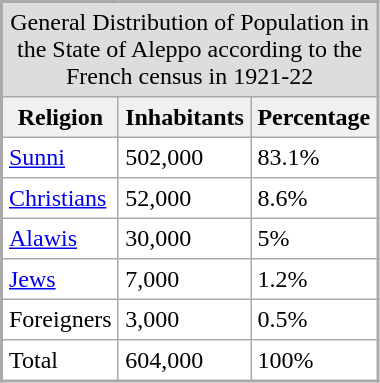<table cellpadding="4" cellspacing="0" width=250 align="center" rules="all" style="margin: 1em; background: #ffffff; border: 2px solid #aaa; font-size: 100%;">
<tr bgcolor=#DDDDDD>
<td colspan=8 align="center">General Distribution of Population in the State of Aleppo according to the French census in 1921-22</td>
</tr>
<tr bgcolor=#f0f0f0 align="center">
<th>Religion</th>
<th>Inhabitants</th>
<th>Percentage</th>
</tr>
<tr>
<td><a href='#'>Sunni</a></td>
<td>502,000</td>
<td>83.1%</td>
</tr>
<tr>
<td><a href='#'>Christians</a></td>
<td>52,000</td>
<td>8.6%</td>
</tr>
<tr>
<td><a href='#'>Alawis</a></td>
<td>30,000</td>
<td>5%</td>
</tr>
<tr>
<td><a href='#'>Jews</a></td>
<td>7,000</td>
<td>1.2%</td>
</tr>
<tr>
<td>Foreigners</td>
<td>3,000</td>
<td>0.5%</td>
</tr>
<tr>
<td>Total</td>
<td>604,000</td>
<td>100%</td>
</tr>
</table>
